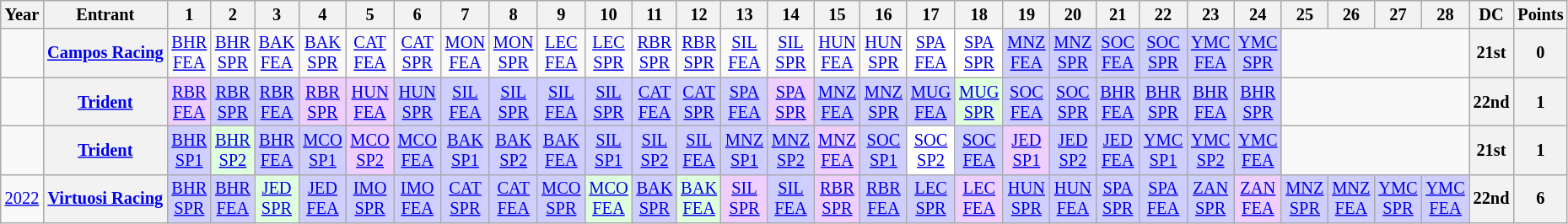<table class="wikitable" style="text-align:center; font-size:85%">
<tr>
<th>Year</th>
<th>Entrant</th>
<th>1</th>
<th>2</th>
<th>3</th>
<th>4</th>
<th>5</th>
<th>6</th>
<th>7</th>
<th>8</th>
<th>9</th>
<th>10</th>
<th>11</th>
<th>12</th>
<th>13</th>
<th>14</th>
<th>15</th>
<th>16</th>
<th>17</th>
<th>18</th>
<th>19</th>
<th>20</th>
<th>21</th>
<th>22</th>
<th>23</th>
<th>24</th>
<th>25</th>
<th>26</th>
<th>27</th>
<th>28</th>
<th>DC</th>
<th>Points</th>
</tr>
<tr>
<td></td>
<th nowrap><a href='#'>Campos Racing</a></th>
<td><a href='#'>BHR<br>FEA</a></td>
<td><a href='#'>BHR<br>SPR</a></td>
<td><a href='#'>BAK<br>FEA</a></td>
<td><a href='#'>BAK<br>SPR</a></td>
<td><a href='#'>CAT<br>FEA</a></td>
<td><a href='#'>CAT<br>SPR</a></td>
<td><a href='#'>MON<br>FEA</a></td>
<td><a href='#'>MON<br>SPR</a></td>
<td><a href='#'>LEC<br>FEA</a></td>
<td><a href='#'>LEC<br>SPR</a></td>
<td><a href='#'>RBR<br>SPR</a></td>
<td><a href='#'>RBR<br>SPR</a></td>
<td><a href='#'>SIL<br>FEA</a></td>
<td><a href='#'>SIL<br>SPR</a></td>
<td><a href='#'>HUN<br>FEA</a></td>
<td><a href='#'>HUN<br>SPR</a></td>
<td style="background:#FFFFFF;"><a href='#'>SPA<br>FEA</a><br></td>
<td style="background:#FFFFFF;"><a href='#'>SPA<br>SPR</a><br></td>
<td style="background:#CFCFFF;"><a href='#'>MNZ<br>FEA</a><br></td>
<td style="background:#CFCFFF;"><a href='#'>MNZ<br>SPR</a><br></td>
<td style="background:#CFCFFF;"><a href='#'>SOC<br>FEA</a><br></td>
<td style="background:#CFCFFF;"><a href='#'>SOC<br>SPR</a><br></td>
<td style="background:#CFCFFF;"><a href='#'>YMC<br>FEA</a><br></td>
<td style="background:#CFCFFF;"><a href='#'>YMC<br>SPR</a><br></td>
<td colspan=4></td>
<th>21st</th>
<th>0</th>
</tr>
<tr>
<td></td>
<th nowrap><a href='#'>Trident</a></th>
<td style="background:#EFCFFF;"><a href='#'>RBR<br>FEA</a><br></td>
<td style="background:#CFCFFF;"><a href='#'>RBR<br>SPR</a><br></td>
<td style="background:#CFCFFF;"><a href='#'>RBR<br>FEA</a><br></td>
<td style="background:#EFCFFF;"><a href='#'>RBR<br>SPR</a><br></td>
<td style="background:#EFCFFF;"><a href='#'>HUN<br>FEA</a><br></td>
<td style="background:#CFCFFF;"><a href='#'>HUN<br>SPR</a><br></td>
<td style="background:#CFCFFF;"><a href='#'>SIL<br>FEA</a><br></td>
<td style="background:#CFCFFF;"><a href='#'>SIL<br>SPR</a><br></td>
<td style="background:#CFCFFF;"><a href='#'>SIL<br>FEA</a><br></td>
<td style="background:#CFCFFF;"><a href='#'>SIL<br>SPR</a><br></td>
<td style="background:#CFCFFF;"><a href='#'>CAT<br>FEA</a><br></td>
<td style="background:#CFCFFF;"><a href='#'>CAT<br>SPR</a><br></td>
<td style="background:#CFCFFF;"><a href='#'>SPA<br>FEA</a><br></td>
<td style="background:#EFCFFF;"><a href='#'>SPA<br>SPR</a><br></td>
<td style="background:#CFCFFF;"><a href='#'>MNZ<br>FEA</a><br></td>
<td style="background:#CFCFFF;"><a href='#'>MNZ<br>SPR</a><br></td>
<td style="background:#CFCFFF;"><a href='#'>MUG<br>FEA</a><br></td>
<td style="background:#DFFFDF;"><a href='#'>MUG<br>SPR</a><br></td>
<td style="background:#CFCFFF;"><a href='#'>SOC<br>FEA</a><br></td>
<td style="background:#CFCFFF;"><a href='#'>SOC<br>SPR</a><br></td>
<td style="background:#CFCFFF;"><a href='#'>BHR<br>FEA</a><br></td>
<td style="background:#CFCFFF;"><a href='#'>BHR<br>SPR</a><br></td>
<td style="background:#CFCFFF;"><a href='#'>BHR<br>FEA</a><br></td>
<td style="background:#CFCFFF;"><a href='#'>BHR<br>SPR</a><br></td>
<td colspan=4></td>
<th>22nd</th>
<th>1</th>
</tr>
<tr>
<td></td>
<th nowrap><a href='#'>Trident</a></th>
<td style="background:#CFCFFF;"><a href='#'>BHR<br>SP1</a><br></td>
<td style="background:#DFFFDF;"><a href='#'>BHR<br>SP2</a><br></td>
<td style="background:#CFCFFF;"><a href='#'>BHR<br>FEA</a><br></td>
<td style="background:#CFCFFF;"><a href='#'>MCO<br>SP1</a><br></td>
<td style="background:#EFCFFF;"><a href='#'>MCO<br>SP2</a><br></td>
<td style="background:#CFCFFF;"><a href='#'>MCO<br>FEA</a><br></td>
<td style="background:#CFCFFF;"><a href='#'>BAK<br>SP1</a><br></td>
<td style="background:#CFCFFF;"><a href='#'>BAK<br>SP2</a><br></td>
<td style="background:#CFCFFF;"><a href='#'>BAK<br>FEA</a><br></td>
<td style="background:#CFCFFF;"><a href='#'>SIL<br>SP1</a><br></td>
<td style="background:#CFCFFF;"><a href='#'>SIL<br>SP2</a><br></td>
<td style="background:#CFCFFF;"><a href='#'>SIL<br>FEA</a><br></td>
<td style="background:#CFCFFF;"><a href='#'>MNZ<br>SP1</a><br></td>
<td style="background:#CFCFFF;"><a href='#'>MNZ<br>SP2</a><br></td>
<td style="background:#EFCFFF;"><a href='#'>MNZ<br>FEA</a><br></td>
<td style="background:#CFCFFF;"><a href='#'>SOC<br>SP1</a><br></td>
<td style="background:#FFFFFF;"><a href='#'>SOC<br>SP2</a><br></td>
<td style="background:#CFCFFF;"><a href='#'>SOC<br>FEA</a><br></td>
<td style="background:#EFCFFF;"><a href='#'>JED<br>SP1</a><br></td>
<td style="background:#CFCFFF;"><a href='#'>JED<br>SP2</a><br></td>
<td style="background:#CFCFFF;"><a href='#'>JED<br>FEA</a><br></td>
<td style="background:#CFCFFF;"><a href='#'>YMC<br>SP1</a><br></td>
<td style="background:#CFCFFF;"><a href='#'>YMC<br>SP2</a><br></td>
<td style="background:#CFCFFF;"><a href='#'>YMC<br>FEA</a><br></td>
<td colspan=4></td>
<th>21st</th>
<th>1</th>
</tr>
<tr>
<td><a href='#'>2022</a></td>
<th nowrap><a href='#'>Virtuosi Racing</a></th>
<td style="background:#CFCFFF;"><a href='#'>BHR<br>SPR</a><br></td>
<td style="background:#CFCFFF;"><a href='#'>BHR<br>FEA</a><br></td>
<td style="background:#DFFFDF;"><a href='#'>JED<br>SPR</a><br></td>
<td style="background:#CFCFFF;"><a href='#'>JED<br>FEA</a><br></td>
<td style="background:#CFCFFF;"><a href='#'>IMO<br>SPR</a><br></td>
<td style="background:#CFCFFF;"><a href='#'>IMO<br>FEA</a><br></td>
<td style="background:#CFCFFF;"><a href='#'>CAT<br>SPR</a><br></td>
<td style="background:#CFCFFF;"><a href='#'>CAT<br>FEA</a><br></td>
<td style="background:#CFCFFF;"><a href='#'>MCO<br>SPR</a><br></td>
<td style="background:#DFFFDF;"><a href='#'>MCO<br>FEA</a><br></td>
<td style="background:#CFCFFF;"><a href='#'>BAK<br>SPR</a><br></td>
<td style="background:#DFFFDF;"><a href='#'>BAK<br>FEA</a><br></td>
<td style="background:#EFCFFF;"><a href='#'>SIL<br>SPR</a><br></td>
<td style="background:#CFCFFF;"><a href='#'>SIL<br>FEA</a><br></td>
<td style="background:#EFCFFF;"><a href='#'>RBR<br>SPR</a><br></td>
<td style="background:#CFCFFF;"><a href='#'>RBR<br>FEA</a><br></td>
<td style="background:#CFCFFF;"><a href='#'>LEC<br>SPR</a><br></td>
<td style="background:#EFCFFF;"><a href='#'>LEC<br>FEA</a><br></td>
<td style="background:#CFCFFF;"><a href='#'>HUN<br>SPR</a><br></td>
<td style="background:#CFCFFF;"><a href='#'>HUN<br>FEA</a><br></td>
<td style="background:#CFCFFF;"><a href='#'>SPA<br>SPR</a><br></td>
<td style="background:#CFCFFF;"><a href='#'>SPA<br>FEA</a><br></td>
<td style="background:#CFCFFF;"><a href='#'>ZAN<br>SPR</a><br></td>
<td style="background:#EFCFFF;"><a href='#'>ZAN<br>FEA</a><br></td>
<td style="background:#CFCFFF;"><a href='#'>MNZ<br>SPR</a><br></td>
<td style="background:#CFCFFF;"><a href='#'>MNZ<br>FEA</a><br></td>
<td style="background:#CFCFFF;"><a href='#'>YMC<br>SPR</a><br></td>
<td style="background:#CFCFFF;"><a href='#'>YMC<br>FEA</a><br></td>
<th>22nd</th>
<th>6</th>
</tr>
</table>
